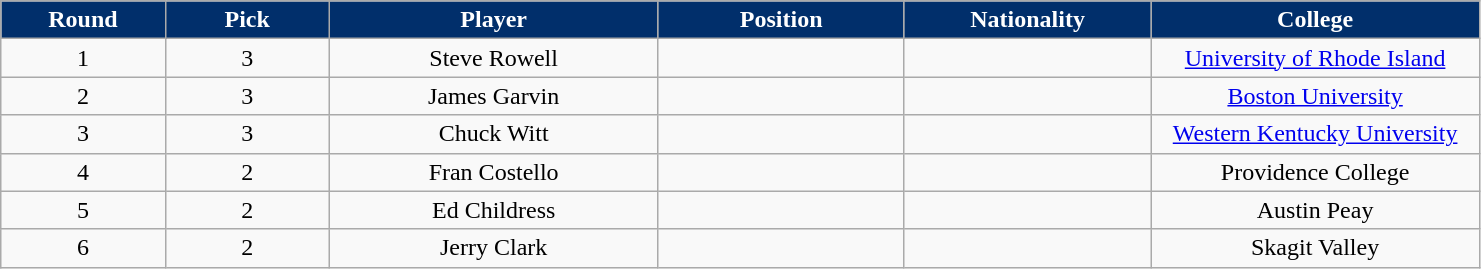<table class="wikitable sortable sortable">
<tr>
<th style="background:#012F6B; color:#FFFFFF" width="10%">Round</th>
<th style="background:#012F6B; color:#FFFFFF" width="10%">Pick</th>
<th style="background:#012F6B; color:#FFFFFF" width="20%">Player</th>
<th style="background:#012F6B; color:#FFFFFF" width="15%">Position</th>
<th style="background:#012F6B; color:#FFFFFF" width="15%">Nationality</th>
<th style="background:#012F6B; color:#FFFFFF" width="20%">College</th>
</tr>
<tr style="text-align: center">
<td>1</td>
<td>3</td>
<td>Steve Rowell</td>
<td></td>
<td></td>
<td><a href='#'>University of Rhode Island</a></td>
</tr>
<tr style="text-align: center">
<td>2</td>
<td>3</td>
<td>James Garvin</td>
<td></td>
<td></td>
<td><a href='#'>Boston University</a></td>
</tr>
<tr style="text-align: center">
<td>3</td>
<td>3</td>
<td>Chuck Witt</td>
<td></td>
<td></td>
<td><a href='#'>Western Kentucky University</a></td>
</tr>
<tr style="text-align: center">
<td>4</td>
<td>2</td>
<td>Fran Costello</td>
<td></td>
<td></td>
<td>Providence College</td>
</tr>
<tr style="text-align: center">
<td>5</td>
<td>2</td>
<td>Ed Childress</td>
<td></td>
<td></td>
<td>Austin Peay</td>
</tr>
<tr style="text-align: center">
<td>6</td>
<td>2</td>
<td>Jerry Clark</td>
<td></td>
<td></td>
<td>Skagit Valley</td>
</tr>
</table>
